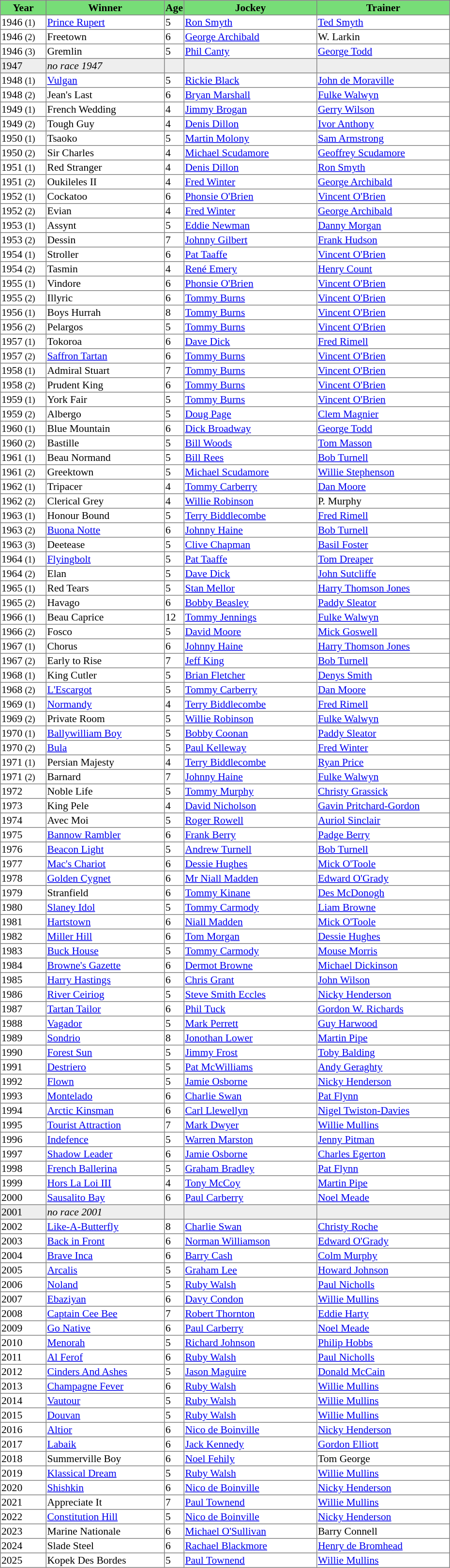<table class = "sortable" | border="1" style="border-collapse: collapse; font-size:90%">
<tr bgcolor="#77dd77" align="center">
<th>Year</th>
<th>Winner</th>
<th>Age</th>
<th>Jockey</th>
<th>Trainer</th>
</tr>
<tr>
<td width=60px>1946 <small>(1)</small></td>
<td width=160px><a href='#'>Prince Rupert</a></td>
<td>5</td>
<td width=180px><a href='#'>Ron Smyth</a></td>
<td width=180px><a href='#'>Ted Smyth</a></td>
</tr>
<tr>
<td>1946 <small>(2)</small></td>
<td>Freetown</td>
<td>6</td>
<td><a href='#'>George Archibald</a></td>
<td>W. Larkin</td>
</tr>
<tr>
<td>1946 <small>(3)</small></td>
<td>Gremlin</td>
<td>5</td>
<td><a href='#'>Phil Canty</a></td>
<td><a href='#'>George Todd</a></td>
</tr>
<tr bgcolor="#eeeeee">
<td><span>1947</span></td>
<td><em>no race 1947</em> </td>
<td></td>
<td></td>
<td></td>
</tr>
<tr>
<td>1948 <small>(1)</small></td>
<td><a href='#'>Vulgan</a></td>
<td>5</td>
<td><a href='#'>Rickie Black</a></td>
<td><a href='#'>John de Moraville</a></td>
</tr>
<tr>
<td>1948 <small>(2)</small></td>
<td>Jean's Last</td>
<td>6</td>
<td><a href='#'>Bryan Marshall</a></td>
<td><a href='#'>Fulke Walwyn</a></td>
</tr>
<tr>
<td>1949 <small>(1)</small></td>
<td>French Wedding</td>
<td>4</td>
<td><a href='#'>Jimmy Brogan</a></td>
<td><a href='#'>Gerry Wilson</a></td>
</tr>
<tr>
<td>1949 <small>(2)</small></td>
<td>Tough Guy</td>
<td>4</td>
<td><a href='#'>Denis Dillon</a></td>
<td><a href='#'>Ivor Anthony</a></td>
</tr>
<tr>
<td>1950 <small>(1)</small></td>
<td>Tsaoko</td>
<td>5</td>
<td><a href='#'>Martin Molony</a></td>
<td><a href='#'>Sam Armstrong</a></td>
</tr>
<tr>
<td>1950 <small>(2)</small></td>
<td>Sir Charles</td>
<td>4</td>
<td><a href='#'>Michael Scudamore</a></td>
<td><a href='#'>Geoffrey Scudamore</a></td>
</tr>
<tr>
<td>1951 <small>(1)</small></td>
<td>Red Stranger</td>
<td>4</td>
<td><a href='#'>Denis Dillon</a></td>
<td><a href='#'>Ron Smyth</a></td>
</tr>
<tr>
<td>1951 <small>(2)</small></td>
<td>Oukileles II</td>
<td>4</td>
<td><a href='#'>Fred Winter</a></td>
<td><a href='#'>George Archibald</a></td>
</tr>
<tr>
<td>1952 <small>(1)</small></td>
<td>Cockatoo</td>
<td>6</td>
<td><a href='#'>Phonsie O'Brien</a></td>
<td><a href='#'>Vincent O'Brien</a></td>
</tr>
<tr>
<td>1952 <small>(2)</small></td>
<td>Evian</td>
<td>4</td>
<td><a href='#'>Fred Winter</a></td>
<td><a href='#'>George Archibald</a></td>
</tr>
<tr>
<td>1953 <small>(1)</small></td>
<td>Assynt</td>
<td>5</td>
<td><a href='#'>Eddie Newman</a></td>
<td><a href='#'>Danny Morgan</a></td>
</tr>
<tr>
<td>1953 <small>(2)</small></td>
<td>Dessin</td>
<td>7</td>
<td><a href='#'>Johnny Gilbert</a></td>
<td><a href='#'>Frank Hudson</a></td>
</tr>
<tr>
<td>1954 <small>(1)</small></td>
<td>Stroller</td>
<td>6</td>
<td><a href='#'>Pat Taaffe</a></td>
<td><a href='#'>Vincent O'Brien</a></td>
</tr>
<tr>
<td>1954 <small>(2)</small></td>
<td>Tasmin</td>
<td>4</td>
<td><a href='#'>René Emery</a></td>
<td><a href='#'>Henry Count</a></td>
</tr>
<tr>
<td>1955 <small>(1)</small></td>
<td>Vindore</td>
<td>6</td>
<td><a href='#'>Phonsie O'Brien</a></td>
<td><a href='#'>Vincent O'Brien</a></td>
</tr>
<tr>
<td>1955 <small>(2)</small></td>
<td>Illyric</td>
<td>6</td>
<td><a href='#'>Tommy Burns</a></td>
<td><a href='#'>Vincent O'Brien</a></td>
</tr>
<tr>
<td>1956 <small>(1)</small></td>
<td>Boys Hurrah</td>
<td>8</td>
<td><a href='#'>Tommy Burns</a></td>
<td><a href='#'>Vincent O'Brien</a></td>
</tr>
<tr>
<td>1956 <small>(2)</small></td>
<td>Pelargos</td>
<td>5</td>
<td><a href='#'>Tommy Burns</a></td>
<td><a href='#'>Vincent O'Brien</a></td>
</tr>
<tr>
<td>1957 <small>(1)</small></td>
<td>Tokoroa</td>
<td>6</td>
<td><a href='#'>Dave Dick</a></td>
<td><a href='#'>Fred Rimell</a></td>
</tr>
<tr>
<td>1957 <small>(2)</small></td>
<td><a href='#'>Saffron Tartan</a></td>
<td>6</td>
<td><a href='#'>Tommy Burns</a></td>
<td><a href='#'>Vincent O'Brien</a></td>
</tr>
<tr>
<td>1958 <small>(1)</small></td>
<td>Admiral Stuart</td>
<td>7</td>
<td><a href='#'>Tommy Burns</a></td>
<td><a href='#'>Vincent O'Brien</a></td>
</tr>
<tr>
<td>1958 <small>(2)</small></td>
<td>Prudent King</td>
<td>6</td>
<td><a href='#'>Tommy Burns</a></td>
<td><a href='#'>Vincent O'Brien</a></td>
</tr>
<tr>
<td>1959 <small>(1)</small></td>
<td>York Fair</td>
<td>5</td>
<td><a href='#'>Tommy Burns</a></td>
<td><a href='#'>Vincent O'Brien</a></td>
</tr>
<tr>
<td>1959 <small>(2)</small></td>
<td>Albergo</td>
<td>5</td>
<td><a href='#'>Doug Page</a></td>
<td><a href='#'>Clem Magnier</a></td>
</tr>
<tr>
<td>1960 <small>(1)</small></td>
<td>Blue Mountain</td>
<td>6</td>
<td><a href='#'>Dick Broadway</a></td>
<td><a href='#'>George Todd</a></td>
</tr>
<tr>
<td>1960 <small>(2)</small></td>
<td>Bastille</td>
<td>5</td>
<td><a href='#'>Bill Woods</a></td>
<td><a href='#'>Tom Masson</a></td>
</tr>
<tr>
<td>1961 <small>(1)</small></td>
<td>Beau Normand</td>
<td>5</td>
<td><a href='#'>Bill Rees</a></td>
<td><a href='#'>Bob Turnell</a></td>
</tr>
<tr>
<td>1961 <small>(2)</small></td>
<td>Greektown</td>
<td>5</td>
<td><a href='#'>Michael Scudamore</a></td>
<td><a href='#'>Willie Stephenson</a></td>
</tr>
<tr>
<td>1962 <small>(1)</small></td>
<td>Tripacer</td>
<td>4</td>
<td><a href='#'>Tommy Carberry</a></td>
<td><a href='#'>Dan Moore</a></td>
</tr>
<tr>
<td>1962 <small>(2)</small></td>
<td>Clerical Grey</td>
<td>4</td>
<td><a href='#'>Willie Robinson</a></td>
<td>P. Murphy</td>
</tr>
<tr>
<td>1963 <small>(1)</small></td>
<td>Honour Bound</td>
<td>5</td>
<td><a href='#'>Terry Biddlecombe</a></td>
<td><a href='#'>Fred Rimell</a></td>
</tr>
<tr>
<td>1963 <small>(2)</small></td>
<td><a href='#'>Buona Notte</a></td>
<td>6</td>
<td><a href='#'>Johnny Haine</a></td>
<td><a href='#'>Bob Turnell</a></td>
</tr>
<tr>
<td>1963 <small>(3)</small></td>
<td>Deetease</td>
<td>5</td>
<td><a href='#'>Clive Chapman</a></td>
<td><a href='#'>Basil Foster</a></td>
</tr>
<tr>
<td>1964 <small>(1)</small></td>
<td><a href='#'>Flyingbolt</a></td>
<td>5</td>
<td><a href='#'>Pat Taaffe</a></td>
<td><a href='#'>Tom Dreaper</a></td>
</tr>
<tr>
<td>1964 <small>(2)</small></td>
<td>Elan</td>
<td>5</td>
<td><a href='#'>Dave Dick</a></td>
<td><a href='#'>John Sutcliffe</a></td>
</tr>
<tr>
<td>1965 <small>(1)</small></td>
<td>Red Tears</td>
<td>5</td>
<td><a href='#'>Stan Mellor</a></td>
<td><a href='#'>Harry Thomson Jones</a></td>
</tr>
<tr>
<td>1965 <small>(2)</small></td>
<td>Havago</td>
<td>6</td>
<td><a href='#'>Bobby Beasley</a></td>
<td><a href='#'>Paddy Sleator</a></td>
</tr>
<tr>
<td>1966 <small>(1)</small></td>
<td>Beau Caprice</td>
<td>12</td>
<td><a href='#'>Tommy Jennings</a></td>
<td><a href='#'>Fulke Walwyn</a></td>
</tr>
<tr>
<td>1966 <small>(2)</small></td>
<td>Fosco</td>
<td>5</td>
<td><a href='#'>David Moore</a></td>
<td><a href='#'>Mick Goswell</a></td>
</tr>
<tr>
<td>1967 <small>(1)</small></td>
<td>Chorus</td>
<td>6</td>
<td><a href='#'>Johnny Haine</a></td>
<td><a href='#'>Harry Thomson Jones</a></td>
</tr>
<tr>
<td>1967 <small>(2)</small></td>
<td>Early to Rise</td>
<td>7</td>
<td><a href='#'>Jeff King</a></td>
<td><a href='#'>Bob Turnell</a></td>
</tr>
<tr>
<td>1968 <small>(1)</small></td>
<td>King Cutler</td>
<td>5</td>
<td><a href='#'>Brian Fletcher</a></td>
<td><a href='#'>Denys Smith</a></td>
</tr>
<tr>
<td>1968 <small>(2)</small></td>
<td><a href='#'>L'Escargot</a></td>
<td>5</td>
<td><a href='#'>Tommy Carberry</a></td>
<td><a href='#'>Dan Moore</a></td>
</tr>
<tr>
<td>1969 <small>(1)</small></td>
<td><a href='#'>Normandy</a></td>
<td>4</td>
<td><a href='#'>Terry Biddlecombe</a></td>
<td><a href='#'>Fred Rimell</a></td>
</tr>
<tr>
<td>1969 <small>(2)</small></td>
<td>Private Room</td>
<td>5</td>
<td><a href='#'>Willie Robinson</a></td>
<td><a href='#'>Fulke Walwyn</a></td>
</tr>
<tr>
<td>1970 <small>(1)</small></td>
<td><a href='#'>Ballywilliam Boy</a></td>
<td>5</td>
<td><a href='#'>Bobby Coonan</a></td>
<td><a href='#'>Paddy Sleator</a></td>
</tr>
<tr>
<td>1970 <small>(2)</small></td>
<td><a href='#'>Bula</a></td>
<td>5</td>
<td><a href='#'>Paul Kelleway</a></td>
<td><a href='#'>Fred Winter</a></td>
</tr>
<tr>
<td>1971 <small>(1)</small></td>
<td>Persian Majesty</td>
<td>4</td>
<td><a href='#'>Terry Biddlecombe</a></td>
<td><a href='#'>Ryan Price</a></td>
</tr>
<tr>
<td>1971 <small>(2)</small></td>
<td>Barnard</td>
<td>7</td>
<td><a href='#'>Johnny Haine</a></td>
<td><a href='#'>Fulke Walwyn</a></td>
</tr>
<tr>
<td>1972</td>
<td>Noble Life</td>
<td>5</td>
<td><a href='#'>Tommy Murphy</a></td>
<td><a href='#'>Christy Grassick</a></td>
</tr>
<tr>
<td>1973</td>
<td>King Pele</td>
<td>4</td>
<td><a href='#'>David Nicholson</a></td>
<td><a href='#'>Gavin Pritchard-Gordon</a></td>
</tr>
<tr>
<td>1974</td>
<td>Avec Moi</td>
<td>5</td>
<td><a href='#'>Roger Rowell</a></td>
<td><a href='#'>Auriol Sinclair</a></td>
</tr>
<tr>
<td>1975</td>
<td><a href='#'>Bannow Rambler</a></td>
<td>6</td>
<td><a href='#'>Frank Berry</a></td>
<td><a href='#'>Padge Berry</a></td>
</tr>
<tr>
<td>1976</td>
<td><a href='#'>Beacon Light</a></td>
<td>5</td>
<td><a href='#'>Andrew Turnell</a></td>
<td><a href='#'>Bob Turnell</a></td>
</tr>
<tr>
<td>1977</td>
<td><a href='#'>Mac's Chariot</a></td>
<td>6</td>
<td><a href='#'>Dessie Hughes</a></td>
<td><a href='#'>Mick O'Toole</a></td>
</tr>
<tr>
<td>1978</td>
<td><a href='#'>Golden Cygnet</a></td>
<td>6</td>
<td><a href='#'>Mr Niall Madden</a></td>
<td><a href='#'>Edward O'Grady</a></td>
</tr>
<tr>
<td>1979</td>
<td>Stranfield</td>
<td>6</td>
<td><a href='#'>Tommy Kinane</a></td>
<td><a href='#'>Des McDonogh</a></td>
</tr>
<tr>
<td>1980</td>
<td><a href='#'>Slaney Idol</a></td>
<td>5</td>
<td><a href='#'>Tommy Carmody</a></td>
<td><a href='#'>Liam Browne</a></td>
</tr>
<tr>
<td>1981</td>
<td><a href='#'>Hartstown</a></td>
<td>6</td>
<td><a href='#'>Niall Madden</a></td>
<td><a href='#'>Mick O'Toole</a></td>
</tr>
<tr>
<td>1982</td>
<td><a href='#'>Miller Hill</a></td>
<td>6</td>
<td><a href='#'>Tom Morgan</a></td>
<td><a href='#'>Dessie Hughes</a></td>
</tr>
<tr>
<td>1983</td>
<td><a href='#'>Buck House</a></td>
<td>5</td>
<td><a href='#'>Tommy Carmody</a></td>
<td><a href='#'>Mouse Morris</a></td>
</tr>
<tr>
<td>1984</td>
<td><a href='#'>Browne's Gazette</a></td>
<td>6</td>
<td><a href='#'>Dermot Browne</a></td>
<td><a href='#'>Michael Dickinson</a></td>
</tr>
<tr>
<td>1985</td>
<td><a href='#'>Harry Hastings</a></td>
<td>6</td>
<td><a href='#'>Chris Grant</a></td>
<td><a href='#'>John Wilson</a></td>
</tr>
<tr>
<td>1986</td>
<td><a href='#'>River Ceiriog</a></td>
<td>5</td>
<td><a href='#'>Steve Smith Eccles</a></td>
<td><a href='#'>Nicky Henderson</a></td>
</tr>
<tr>
<td>1987</td>
<td><a href='#'>Tartan Tailor</a></td>
<td>6</td>
<td><a href='#'>Phil Tuck</a></td>
<td><a href='#'>Gordon W. Richards</a></td>
</tr>
<tr>
<td>1988</td>
<td><a href='#'>Vagador</a></td>
<td>5</td>
<td><a href='#'>Mark Perrett</a></td>
<td><a href='#'>Guy Harwood</a></td>
</tr>
<tr>
<td>1989</td>
<td><a href='#'>Sondrio</a></td>
<td>8</td>
<td><a href='#'>Jonothan Lower</a></td>
<td><a href='#'>Martin Pipe</a></td>
</tr>
<tr>
<td>1990</td>
<td><a href='#'>Forest Sun</a></td>
<td>5</td>
<td><a href='#'>Jimmy Frost</a></td>
<td><a href='#'>Toby Balding</a></td>
</tr>
<tr>
<td>1991</td>
<td><a href='#'>Destriero</a></td>
<td>5</td>
<td><a href='#'>Pat McWilliams</a></td>
<td><a href='#'>Andy Geraghty</a></td>
</tr>
<tr>
<td>1992</td>
<td><a href='#'>Flown</a></td>
<td>5</td>
<td><a href='#'>Jamie Osborne</a></td>
<td><a href='#'>Nicky Henderson</a></td>
</tr>
<tr>
<td>1993</td>
<td><a href='#'>Montelado</a></td>
<td>6</td>
<td><a href='#'>Charlie Swan</a></td>
<td><a href='#'>Pat Flynn</a></td>
</tr>
<tr>
<td>1994</td>
<td><a href='#'>Arctic Kinsman</a></td>
<td>6</td>
<td><a href='#'>Carl Llewellyn</a></td>
<td><a href='#'>Nigel Twiston-Davies</a></td>
</tr>
<tr>
<td>1995</td>
<td><a href='#'>Tourist Attraction</a></td>
<td>7</td>
<td><a href='#'>Mark Dwyer</a></td>
<td><a href='#'>Willie Mullins</a></td>
</tr>
<tr>
<td>1996</td>
<td><a href='#'>Indefence</a></td>
<td>5</td>
<td><a href='#'>Warren Marston</a></td>
<td><a href='#'>Jenny Pitman</a></td>
</tr>
<tr>
<td>1997</td>
<td><a href='#'>Shadow Leader</a></td>
<td>6</td>
<td><a href='#'>Jamie Osborne</a></td>
<td><a href='#'>Charles Egerton</a></td>
</tr>
<tr>
<td>1998</td>
<td><a href='#'>French Ballerina</a></td>
<td>5</td>
<td><a href='#'>Graham Bradley</a></td>
<td><a href='#'>Pat Flynn</a></td>
</tr>
<tr>
<td>1999</td>
<td><a href='#'>Hors La Loi III</a></td>
<td>4</td>
<td><a href='#'>Tony McCoy</a></td>
<td><a href='#'>Martin Pipe</a></td>
</tr>
<tr>
<td>2000</td>
<td><a href='#'>Sausalito Bay</a></td>
<td>6</td>
<td><a href='#'>Paul Carberry</a></td>
<td><a href='#'>Noel Meade</a></td>
</tr>
<tr bgcolor="#eeeeee">
<td><span>2001</span></td>
<td><em>no race 2001</em> </td>
<td></td>
<td></td>
<td></td>
</tr>
<tr>
<td>2002</td>
<td><a href='#'>Like-A-Butterfly</a></td>
<td>8</td>
<td><a href='#'>Charlie Swan</a></td>
<td><a href='#'>Christy Roche</a></td>
</tr>
<tr>
<td>2003</td>
<td><a href='#'>Back in Front</a></td>
<td>6</td>
<td><a href='#'>Norman Williamson</a></td>
<td><a href='#'>Edward O'Grady</a></td>
</tr>
<tr>
<td>2004</td>
<td><a href='#'>Brave Inca</a></td>
<td>6</td>
<td><a href='#'>Barry Cash</a></td>
<td><a href='#'>Colm Murphy</a></td>
</tr>
<tr>
<td>2005</td>
<td><a href='#'>Arcalis</a></td>
<td>5</td>
<td><a href='#'>Graham Lee</a></td>
<td><a href='#'>Howard Johnson</a></td>
</tr>
<tr>
<td>2006</td>
<td><a href='#'>Noland</a></td>
<td>5</td>
<td><a href='#'>Ruby Walsh</a></td>
<td><a href='#'>Paul Nicholls</a></td>
</tr>
<tr>
<td>2007</td>
<td><a href='#'>Ebaziyan</a></td>
<td>6</td>
<td><a href='#'>Davy Condon</a></td>
<td><a href='#'>Willie Mullins</a></td>
</tr>
<tr>
<td>2008</td>
<td><a href='#'>Captain Cee Bee</a></td>
<td>7</td>
<td><a href='#'>Robert Thornton</a></td>
<td><a href='#'>Eddie Harty</a></td>
</tr>
<tr>
<td>2009</td>
<td><a href='#'>Go Native</a></td>
<td>6</td>
<td><a href='#'>Paul Carberry</a></td>
<td><a href='#'>Noel Meade</a></td>
</tr>
<tr>
<td>2010</td>
<td><a href='#'>Menorah</a></td>
<td>5</td>
<td><a href='#'>Richard Johnson</a></td>
<td><a href='#'>Philip Hobbs</a></td>
</tr>
<tr>
<td>2011</td>
<td><a href='#'>Al Ferof</a></td>
<td>6</td>
<td><a href='#'>Ruby Walsh</a></td>
<td><a href='#'>Paul Nicholls</a></td>
</tr>
<tr>
<td>2012</td>
<td><a href='#'>Cinders And Ashes</a></td>
<td>5</td>
<td><a href='#'>Jason Maguire</a></td>
<td><a href='#'>Donald McCain</a></td>
</tr>
<tr>
<td>2013</td>
<td><a href='#'>Champagne Fever</a></td>
<td>6</td>
<td><a href='#'>Ruby Walsh</a></td>
<td><a href='#'>Willie Mullins</a></td>
</tr>
<tr>
<td>2014</td>
<td><a href='#'>Vautour</a></td>
<td>5</td>
<td><a href='#'>Ruby Walsh</a></td>
<td><a href='#'>Willie Mullins</a></td>
</tr>
<tr>
<td>2015</td>
<td><a href='#'>Douvan</a></td>
<td>5</td>
<td><a href='#'>Ruby Walsh</a></td>
<td><a href='#'>Willie Mullins</a></td>
</tr>
<tr>
<td>2016</td>
<td><a href='#'>Altior</a></td>
<td>6</td>
<td><a href='#'>Nico de Boinville</a></td>
<td><a href='#'>Nicky Henderson</a></td>
</tr>
<tr>
<td>2017</td>
<td><a href='#'>Labaik</a></td>
<td>6</td>
<td><a href='#'>Jack Kennedy</a></td>
<td><a href='#'>Gordon Elliott</a></td>
</tr>
<tr>
<td>2018</td>
<td>Summerville Boy</td>
<td>6</td>
<td><a href='#'>Noel Fehily</a></td>
<td>Tom George</td>
</tr>
<tr>
<td>2019</td>
<td><a href='#'>Klassical Dream</a></td>
<td>5</td>
<td><a href='#'>Ruby Walsh</a></td>
<td><a href='#'>Willie Mullins</a></td>
</tr>
<tr>
<td>2020</td>
<td><a href='#'>Shishkin</a></td>
<td>6</td>
<td><a href='#'>Nico de Boinville</a></td>
<td><a href='#'>Nicky Henderson</a></td>
</tr>
<tr>
<td>2021</td>
<td>Appreciate It</td>
<td>7</td>
<td><a href='#'>Paul Townend</a></td>
<td><a href='#'>Willie Mullins</a></td>
</tr>
<tr>
<td>2022</td>
<td><a href='#'>Constitution Hill</a></td>
<td>5</td>
<td><a href='#'>Nico de Boinville</a></td>
<td><a href='#'>Nicky Henderson</a></td>
</tr>
<tr>
<td>2023</td>
<td>Marine Nationale</td>
<td>6</td>
<td><a href='#'>Michael O'Sullivan</a></td>
<td>Barry Connell</td>
</tr>
<tr>
<td>2024</td>
<td>Slade Steel</td>
<td>6</td>
<td><a href='#'>Rachael Blackmore</a></td>
<td><a href='#'>Henry de Bromhead</a></td>
</tr>
<tr>
<td>2025</td>
<td>Kopek Des Bordes</td>
<td>5</td>
<td><a href='#'>Paul Townend</a></td>
<td><a href='#'>Willie Mullins</a></td>
</tr>
</table>
